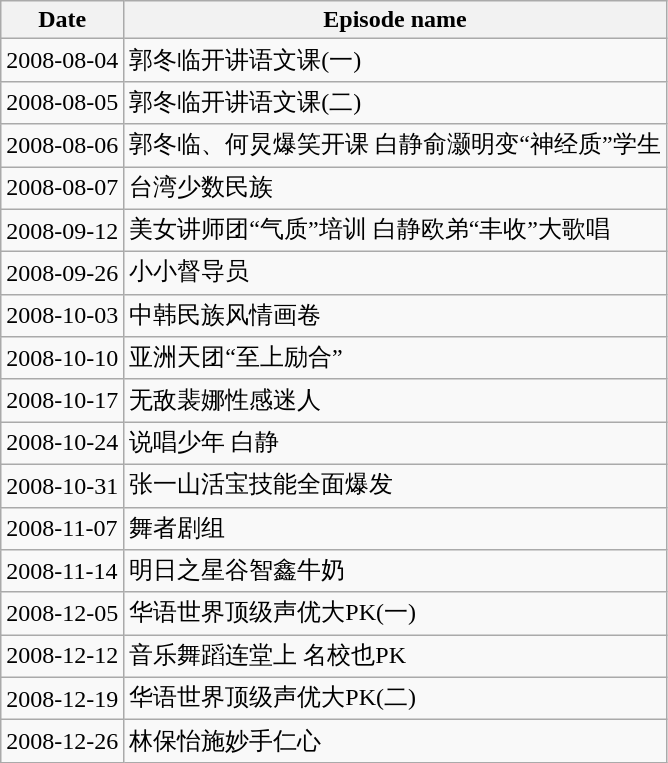<table class="wikitable mw-collapsible mw-collapsed">
<tr>
<th>Date</th>
<th>Episode name</th>
</tr>
<tr>
<td>2008-08-04</td>
<td>郭冬临开讲语文课(一)</td>
</tr>
<tr>
<td>2008-08-05</td>
<td>郭冬临开讲语文课(二)</td>
</tr>
<tr>
<td>2008-08-06</td>
<td>郭冬临、何炅爆笑开课 白静俞灏明变“神经质”学生</td>
</tr>
<tr>
<td>2008-08-07</td>
<td>台湾少数民族</td>
</tr>
<tr>
<td>2008-09-12</td>
<td>美女讲师团“气质”培训 白静欧弟“丰收”大歌唱</td>
</tr>
<tr>
<td>2008-09-26</td>
<td>小小督导员</td>
</tr>
<tr>
<td>2008-10-03</td>
<td>中韩民族风情画卷</td>
</tr>
<tr>
<td>2008-10-10</td>
<td>亚洲天团“至上励合”</td>
</tr>
<tr>
<td>2008-10-17</td>
<td>无敌裴娜性感迷人</td>
</tr>
<tr>
<td>2008-10-24</td>
<td>说唱少年 白静</td>
</tr>
<tr>
<td>2008-10-31</td>
<td>张一山活宝技能全面爆发</td>
</tr>
<tr>
<td>2008-11-07</td>
<td>舞者剧组</td>
</tr>
<tr>
<td>2008-11-14</td>
<td>明日之星谷智鑫牛奶</td>
</tr>
<tr>
<td>2008-12-05</td>
<td>华语世界顶级声优大PK(一)</td>
</tr>
<tr>
<td>2008-12-12</td>
<td>音乐舞蹈连堂上 名校也PK</td>
</tr>
<tr>
<td>2008-12-19</td>
<td>华语世界顶级声优大PK(二)</td>
</tr>
<tr>
<td>2008-12-26</td>
<td>林保怡施妙手仁心</td>
</tr>
</table>
